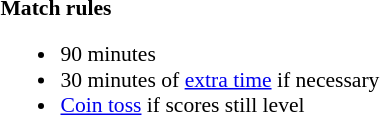<table width=100% style="font-size: 90%">
<tr>
<td width=50% valign=top><br><strong>Match rules</strong><ul><li>90 minutes</li><li>30 minutes of <a href='#'>extra time</a> if necessary</li><li><a href='#'>Coin toss</a> if scores still level</li></ul></td>
</tr>
</table>
